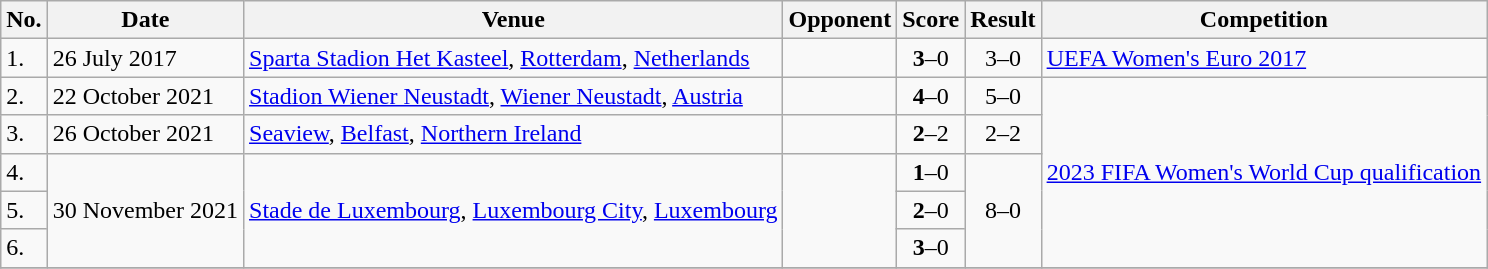<table class="wikitable">
<tr>
<th>No.</th>
<th>Date</th>
<th>Venue</th>
<th>Opponent</th>
<th>Score</th>
<th>Result</th>
<th>Competition</th>
</tr>
<tr>
<td>1.</td>
<td>26 July 2017</td>
<td><a href='#'>Sparta Stadion Het Kasteel</a>, <a href='#'>Rotterdam</a>, <a href='#'>Netherlands</a></td>
<td></td>
<td align=center><strong>3</strong>–0</td>
<td align=center>3–0</td>
<td><a href='#'>UEFA Women's Euro 2017</a></td>
</tr>
<tr>
<td>2.</td>
<td>22 October 2021</td>
<td><a href='#'>Stadion Wiener Neustadt</a>, <a href='#'>Wiener Neustadt</a>, <a href='#'>Austria</a></td>
<td></td>
<td align=center><strong>4</strong>–0</td>
<td align=center>5–0</td>
<td rowspan=5><a href='#'>2023 FIFA Women's World Cup qualification</a></td>
</tr>
<tr>
<td>3.</td>
<td>26 October 2021</td>
<td><a href='#'>Seaview</a>, <a href='#'>Belfast</a>, <a href='#'>Northern Ireland</a></td>
<td></td>
<td align=center><strong>2</strong>–2</td>
<td align=center>2–2</td>
</tr>
<tr>
<td>4.</td>
<td rowspan=3>30 November 2021</td>
<td rowspan=3><a href='#'>Stade de Luxembourg</a>, <a href='#'>Luxembourg City</a>, <a href='#'>Luxembourg</a></td>
<td rowspan=3></td>
<td align=center><strong>1</strong>–0</td>
<td rowspan=3 align=center>8–0</td>
</tr>
<tr>
<td>5.</td>
<td align=center><strong>2</strong>–0</td>
</tr>
<tr>
<td>6.</td>
<td align=center><strong>3</strong>–0</td>
</tr>
<tr>
</tr>
</table>
